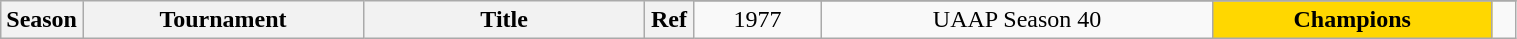<table class="wikitable sortable" style="text-align:center" width="80%">
<tr>
<th style="width:25px;" rowspan="2">Season</th>
<th style="width:180px;" rowspan="2">Tournament</th>
<th style="width:180px;" rowspan="2">Title</th>
<th style="width:25px;" rowspan="2">Ref</th>
</tr>
<tr align=center>
<td>1977</td>
<td>UAAP Season 40</td>
<td style="background:gold;"><strong>Champions</strong></td>
<td></td>
</tr>
</table>
